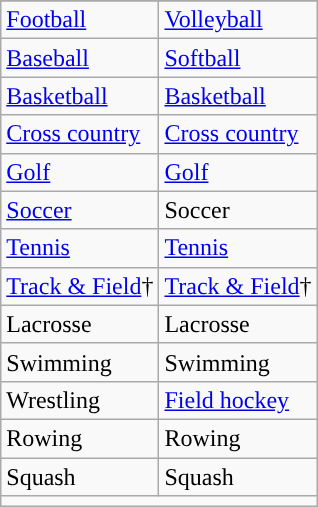<table class="wikitable">
<tr>
</tr>
<tr>
<td><a href='#'>Football</a></td>
<td><a href='#'>Volleyball</a></td>
</tr>
<tr>
<td><a href='#'>Baseball</a></td>
<td><a href='#'>Softball</a></td>
</tr>
<tr>
<td><a href='#'>Basketball</a></td>
<td><a href='#'>Basketball</a></td>
</tr>
<tr>
<td><a href='#'>Cross country</a></td>
<td><a href='#'>Cross country</a></td>
</tr>
<tr>
<td><a href='#'>Golf</a></td>
<td><a href='#'>Golf</a></td>
</tr>
<tr>
<td><a href='#'>Soccer</a></td>
<td>Soccer</td>
</tr>
<tr>
<td><a href='#'>Tennis</a></td>
<td><a href='#'>Tennis</a></td>
</tr>
<tr>
<td><a href='#'>Track & Field</a>†</td>
<td><a href='#'>Track & Field</a>†</td>
</tr>
<tr>
<td>Lacrosse</td>
<td>Lacrosse</td>
</tr>
<tr>
<td>Swimming</td>
<td>Swimming</td>
</tr>
<tr>
<td>Wrestling</td>
<td><a href='#'>Field hockey</a></td>
</tr>
<tr>
<td>Rowing</td>
<td>Rowing</td>
</tr>
<tr>
<td>Squash</td>
<td>Squash</td>
</tr>
<tr>
<td colspan="2"></td>
</tr>
</table>
